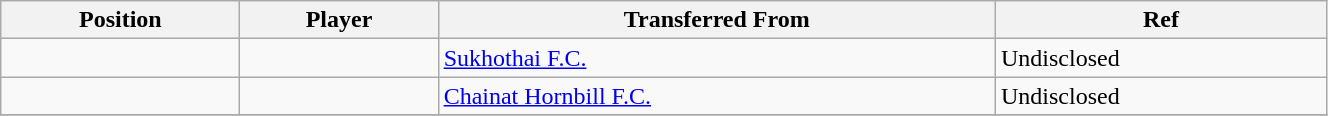<table class="wikitable sortable" style="width:70%; text-align:center; font-size:100%; text-align:left;">
<tr>
<th>Position</th>
<th>Player</th>
<th>Transferred From</th>
<th>Ref</th>
</tr>
<tr>
<td></td>
<td></td>
<td> <a href='#'>Sukhothai F.C.</a></td>
<td>Undisclosed </td>
</tr>
<tr>
<td></td>
<td></td>
<td> <a href='#'>Chainat Hornbill F.C.</a></td>
<td>Undisclosed </td>
</tr>
<tr>
</tr>
</table>
